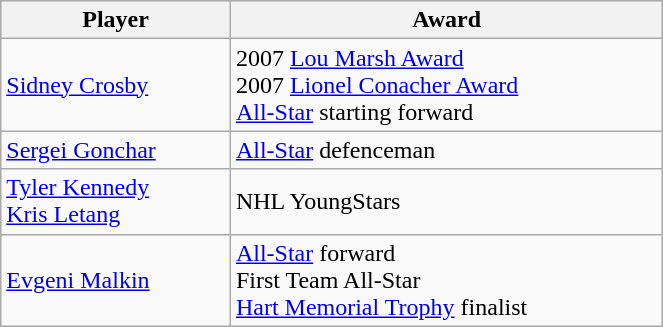<table class="wikitable" style="width:35%;">
<tr style="background:#ddd;">
<th>Player</th>
<th>Award</th>
</tr>
<tr>
<td><a href='#'>Sidney Crosby</a></td>
<td>2007 <a href='#'>Lou Marsh Award</a> <br> 2007 <a href='#'>Lionel Conacher Award</a> <br><a href='#'>All-Star</a> starting forward</td>
</tr>
<tr>
<td><a href='#'>Sergei Gonchar</a></td>
<td><a href='#'>All-Star</a> defenceman</td>
</tr>
<tr>
<td><a href='#'>Tyler Kennedy</a> <br> <a href='#'>Kris Letang</a></td>
<td>NHL YoungStars</td>
</tr>
<tr>
<td><a href='#'>Evgeni Malkin</a></td>
<td><a href='#'>All-Star</a> forward <br> First Team All-Star <br> <a href='#'>Hart Memorial Trophy</a> finalist</td>
</tr>
</table>
